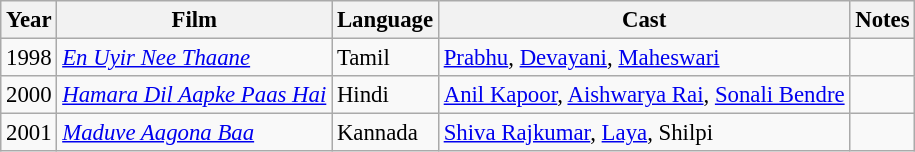<table class="wikitable" style="font-size:95%;">
<tr>
<th>Year</th>
<th>Film</th>
<th>Language</th>
<th>Cast</th>
<th>Notes</th>
</tr>
<tr>
<td>1998</td>
<td><em><a href='#'>En Uyir Nee Thaane</a></em></td>
<td>Tamil</td>
<td><a href='#'>Prabhu</a>, <a href='#'>Devayani</a>, <a href='#'>Maheswari</a></td>
<td></td>
</tr>
<tr>
<td>2000</td>
<td><em><a href='#'>Hamara Dil Aapke Paas Hai</a></em></td>
<td>Hindi</td>
<td><a href='#'>Anil Kapoor</a>, <a href='#'>Aishwarya Rai</a>, <a href='#'>Sonali Bendre</a></td>
<td></td>
</tr>
<tr>
<td>2001</td>
<td><em><a href='#'>Maduve Aagona Baa</a></em></td>
<td>Kannada</td>
<td><a href='#'>Shiva Rajkumar</a>, <a href='#'>Laya</a>, Shilpi</td>
<td></td>
</tr>
</table>
